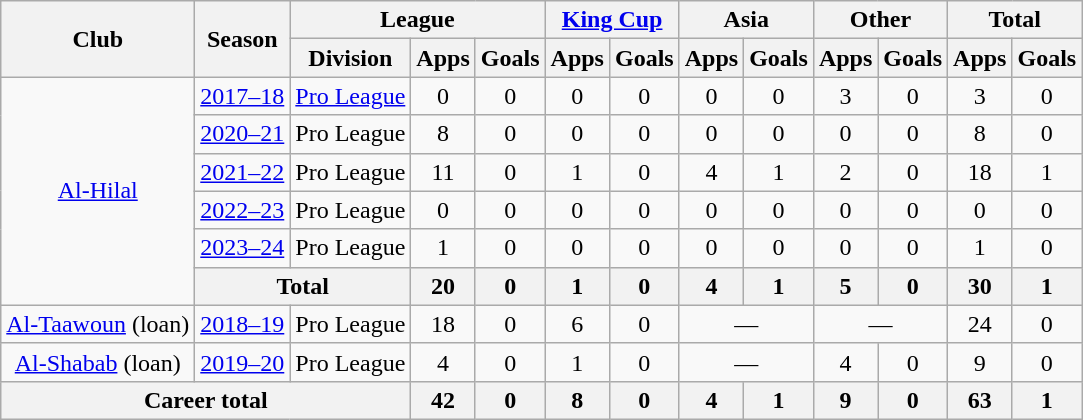<table class=wikitable style=text-align:center>
<tr>
<th rowspan="2">Club</th>
<th rowspan="2">Season</th>
<th colspan="3">League</th>
<th colspan="2"><a href='#'>King Cup</a></th>
<th colspan="2">Asia</th>
<th colspan="2">Other</th>
<th colspan="2">Total</th>
</tr>
<tr>
<th>Division</th>
<th>Apps</th>
<th>Goals</th>
<th>Apps</th>
<th>Goals</th>
<th>Apps</th>
<th>Goals</th>
<th>Apps</th>
<th>Goals</th>
<th>Apps</th>
<th>Goals</th>
</tr>
<tr>
<td rowspan="6"><a href='#'>Al-Hilal</a></td>
<td><a href='#'>2017–18</a></td>
<td><a href='#'>Pro League</a></td>
<td>0</td>
<td>0</td>
<td>0</td>
<td>0</td>
<td>0</td>
<td>0</td>
<td>3</td>
<td>0</td>
<td>3</td>
<td>0</td>
</tr>
<tr>
<td><a href='#'>2020–21</a></td>
<td>Pro League</td>
<td>8</td>
<td>0</td>
<td>0</td>
<td>0</td>
<td>0</td>
<td>0</td>
<td>0</td>
<td>0</td>
<td>8</td>
<td>0</td>
</tr>
<tr>
<td><a href='#'>2021–22</a></td>
<td>Pro League</td>
<td>11</td>
<td>0</td>
<td>1</td>
<td>0</td>
<td>4</td>
<td>1</td>
<td>2</td>
<td>0</td>
<td>18</td>
<td>1</td>
</tr>
<tr>
<td><a href='#'>2022–23</a></td>
<td>Pro League</td>
<td>0</td>
<td>0</td>
<td>0</td>
<td>0</td>
<td>0</td>
<td>0</td>
<td>0</td>
<td>0</td>
<td>0</td>
<td>0</td>
</tr>
<tr>
<td><a href='#'>2023–24</a></td>
<td>Pro League</td>
<td>1</td>
<td>0</td>
<td>0</td>
<td>0</td>
<td>0</td>
<td>0</td>
<td>0</td>
<td>0</td>
<td>1</td>
<td>0</td>
</tr>
<tr>
<th colspan="2">Total</th>
<th>20</th>
<th>0</th>
<th>1</th>
<th>0</th>
<th>4</th>
<th>1</th>
<th>5</th>
<th>0</th>
<th>30</th>
<th>1</th>
</tr>
<tr>
<td><a href='#'>Al-Taawoun</a> (loan)</td>
<td><a href='#'>2018–19</a></td>
<td>Pro League</td>
<td>18</td>
<td>0</td>
<td>6</td>
<td>0</td>
<td colspan="2">—</td>
<td colspan="2">—</td>
<td>24</td>
<td>0</td>
</tr>
<tr>
<td><a href='#'>Al-Shabab</a> (loan)</td>
<td><a href='#'>2019–20</a></td>
<td>Pro League</td>
<td>4</td>
<td>0</td>
<td>1</td>
<td>0</td>
<td colspan="2">—</td>
<td>4</td>
<td>0</td>
<td>9</td>
<td>0</td>
</tr>
<tr>
<th colspan="3">Career total</th>
<th>42</th>
<th>0</th>
<th>8</th>
<th>0</th>
<th>4</th>
<th>1</th>
<th>9</th>
<th>0</th>
<th>63</th>
<th>1</th>
</tr>
</table>
